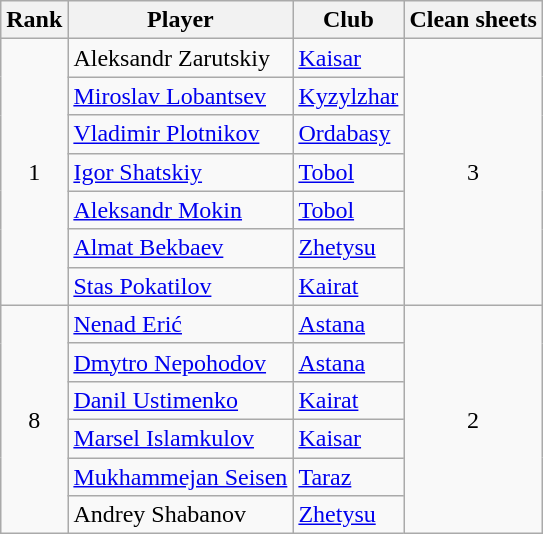<table class="wikitable">
<tr>
<th>Rank</th>
<th>Player</th>
<th>Club</th>
<th>Clean sheets</th>
</tr>
<tr>
<td rowspan=7 align=center>1</td>
<td> Aleksandr Zarutskiy</td>
<td><a href='#'>Kaisar</a></td>
<td rowspan=7 align=center>3</td>
</tr>
<tr>
<td> <a href='#'>Miroslav Lobantsev</a></td>
<td><a href='#'>Kyzylzhar</a></td>
</tr>
<tr>
<td> <a href='#'>Vladimir Plotnikov</a></td>
<td><a href='#'>Ordabasy</a></td>
</tr>
<tr>
<td> <a href='#'>Igor Shatskiy</a></td>
<td><a href='#'>Tobol</a></td>
</tr>
<tr>
<td> <a href='#'>Aleksandr Mokin</a></td>
<td><a href='#'>Tobol</a></td>
</tr>
<tr>
<td> <a href='#'>Almat Bekbaev</a></td>
<td><a href='#'>Zhetysu</a></td>
</tr>
<tr>
<td> <a href='#'>Stas Pokatilov</a></td>
<td><a href='#'>Kairat</a></td>
</tr>
<tr>
<td rowspan=6 align=center>8</td>
<td> <a href='#'>Nenad Erić</a></td>
<td><a href='#'>Astana</a></td>
<td rowspan=6 align=center>2</td>
</tr>
<tr>
<td> <a href='#'>Dmytro Nepohodov</a></td>
<td><a href='#'>Astana</a></td>
</tr>
<tr>
<td> <a href='#'>Danil Ustimenko</a></td>
<td><a href='#'>Kairat</a></td>
</tr>
<tr>
<td> <a href='#'>Marsel Islamkulov</a></td>
<td><a href='#'>Kaisar</a></td>
</tr>
<tr>
<td> <a href='#'>Mukhammejan Seisen</a></td>
<td><a href='#'>Taraz</a></td>
</tr>
<tr>
<td> Andrey Shabanov</td>
<td><a href='#'>Zhetysu</a></td>
</tr>
</table>
